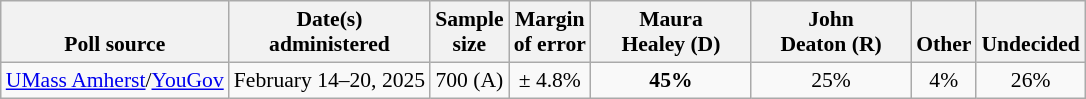<table class="wikitable" style="font-size:90%;text-align:center;">
<tr valign=bottom>
<th>Poll source</th>
<th>Date(s)<br>administered</th>
<th>Sample<br>size</th>
<th>Margin<br>of error</th>
<th style="width:100px;">Maura<br>Healey (D)</th>
<th style="width:100px;">John<br>Deaton (R)</th>
<th>Other</th>
<th>Undecided</th>
</tr>
<tr>
<td style="text-align:left;"><a href='#'>UMass Amherst</a>/<a href='#'>YouGov</a></td>
<td>February 14–20, 2025</td>
<td>700 (A)</td>
<td>± 4.8%</td>
<td><strong>45%</strong></td>
<td>25%</td>
<td>4%</td>
<td>26%</td>
</tr>
</table>
